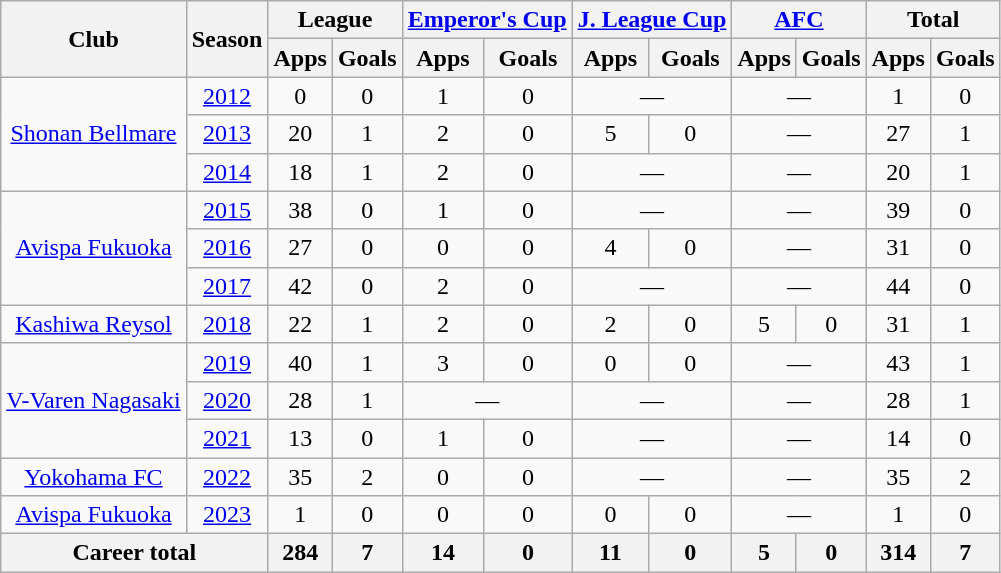<table class="wikitable" style="text-align:center;">
<tr>
<th rowspan="2">Club</th>
<th rowspan="2">Season</th>
<th colspan="2">League</th>
<th colspan="2"><a href='#'>Emperor's Cup</a></th>
<th colspan="2"><a href='#'>J. League Cup</a></th>
<th colspan="2"><a href='#'>AFC</a></th>
<th colspan="2">Total</th>
</tr>
<tr>
<th>Apps</th>
<th>Goals</th>
<th>Apps</th>
<th>Goals</th>
<th>Apps</th>
<th>Goals</th>
<th>Apps</th>
<th>Goals</th>
<th>Apps</th>
<th>Goals</th>
</tr>
<tr>
<td rowspan="3"><a href='#'>Shonan Bellmare</a></td>
<td><a href='#'>2012</a></td>
<td>0</td>
<td>0</td>
<td>1</td>
<td>0</td>
<td colspan="2">—</td>
<td colspan="2">—</td>
<td>1</td>
<td>0</td>
</tr>
<tr>
<td><a href='#'>2013</a></td>
<td>20</td>
<td>1</td>
<td>2</td>
<td>0</td>
<td>5</td>
<td>0</td>
<td colspan="2">—</td>
<td>27</td>
<td>1</td>
</tr>
<tr>
<td><a href='#'>2014</a></td>
<td>18</td>
<td>1</td>
<td>2</td>
<td>0</td>
<td colspan="2">—</td>
<td colspan="2">—</td>
<td>20</td>
<td>1</td>
</tr>
<tr>
<td rowspan="3"><a href='#'>Avispa Fukuoka</a></td>
<td><a href='#'>2015</a></td>
<td>38</td>
<td>0</td>
<td>1</td>
<td>0</td>
<td colspan="2">—</td>
<td colspan="2">—</td>
<td>39</td>
<td>0</td>
</tr>
<tr>
<td><a href='#'>2016</a></td>
<td>27</td>
<td>0</td>
<td>0</td>
<td>0</td>
<td>4</td>
<td>0</td>
<td colspan="2">—</td>
<td>31</td>
<td>0</td>
</tr>
<tr>
<td><a href='#'>2017</a></td>
<td>42</td>
<td>0</td>
<td>2</td>
<td>0</td>
<td colspan="2">—</td>
<td colspan="2">—</td>
<td>44</td>
<td>0</td>
</tr>
<tr>
<td><a href='#'>Kashiwa Reysol</a></td>
<td><a href='#'>2018</a></td>
<td>22</td>
<td>1</td>
<td>2</td>
<td>0</td>
<td>2</td>
<td>0</td>
<td>5</td>
<td>0</td>
<td>31</td>
<td>1</td>
</tr>
<tr>
<td rowspan="3"><a href='#'>V-Varen Nagasaki</a></td>
<td><a href='#'>2019</a></td>
<td>40</td>
<td>1</td>
<td>3</td>
<td>0</td>
<td>0</td>
<td>0</td>
<td colspan="2">—</td>
<td>43</td>
<td>1</td>
</tr>
<tr>
<td><a href='#'>2020</a></td>
<td>28</td>
<td>1</td>
<td colspan="2">—</td>
<td colspan="2">—</td>
<td colspan="2">—</td>
<td>28</td>
<td>1</td>
</tr>
<tr>
<td><a href='#'>2021</a></td>
<td>13</td>
<td>0</td>
<td>1</td>
<td>0</td>
<td colspan="2">—</td>
<td colspan="2">—</td>
<td>14</td>
<td>0</td>
</tr>
<tr>
<td><a href='#'>Yokohama FC</a></td>
<td><a href='#'>2022</a></td>
<td>35</td>
<td>2</td>
<td>0</td>
<td>0</td>
<td colspan="2">—</td>
<td colspan="2">—</td>
<td>35</td>
<td>2</td>
</tr>
<tr>
<td><a href='#'>Avispa Fukuoka</a></td>
<td><a href='#'>2023</a></td>
<td>1</td>
<td>0</td>
<td>0</td>
<td>0</td>
<td>0</td>
<td>0</td>
<td colspan="2">—</td>
<td>1</td>
<td>0</td>
</tr>
<tr>
<th colspan="2">Career total</th>
<th>284</th>
<th>7</th>
<th>14</th>
<th>0</th>
<th>11</th>
<th>0</th>
<th>5</th>
<th>0</th>
<th>314</th>
<th>7</th>
</tr>
</table>
